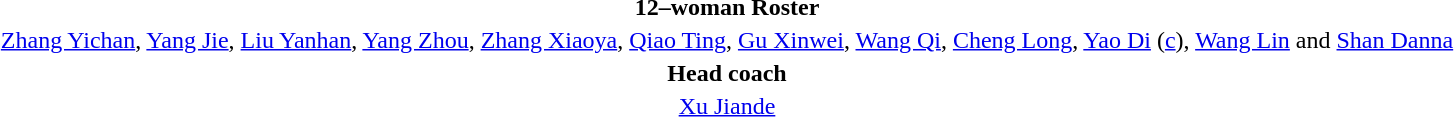<table style="text-align: center; margin-top: 2em; margin-left: auto; margin-right: auto">
<tr>
<td><strong>12–woman Roster</strong></td>
</tr>
<tr>
<td><a href='#'>Zhang Yichan</a>, <a href='#'>Yang Jie</a>, <a href='#'>Liu Yanhan</a>, <a href='#'>Yang Zhou</a>, <a href='#'>Zhang Xiaoya</a>, <a href='#'>Qiao Ting</a>, <a href='#'>Gu Xinwei</a>, <a href='#'>Wang Qi</a>, <a href='#'>Cheng Long</a>, <a href='#'>Yao Di</a> (<a href='#'>c</a>), <a href='#'>Wang Lin</a> and <a href='#'>Shan Danna</a></td>
</tr>
<tr>
<td><strong>Head coach</strong></td>
</tr>
<tr>
<td><a href='#'>Xu Jiande</a></td>
</tr>
</table>
